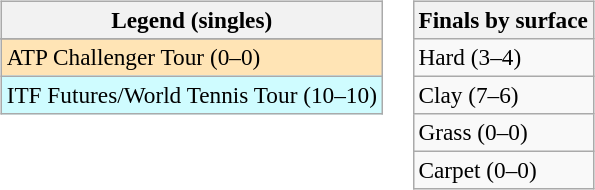<table>
<tr valign=top>
<td><br><table class=wikitable style=font-size:97%>
<tr>
<th>Legend (singles)</th>
</tr>
<tr bgcolor=e5d1cb>
</tr>
<tr bgcolor=moccasin>
<td>ATP Challenger Tour (0–0)</td>
</tr>
<tr bgcolor=cffcff>
<td>ITF Futures/World Tennis Tour (10–10)</td>
</tr>
</table>
</td>
<td><br><table class=wikitable style=font-size:97%>
<tr>
<th>Finals by surface</th>
</tr>
<tr>
<td>Hard (3–4)</td>
</tr>
<tr>
<td>Clay (7–6)</td>
</tr>
<tr>
<td>Grass (0–0)</td>
</tr>
<tr>
<td>Carpet (0–0)</td>
</tr>
</table>
</td>
</tr>
</table>
